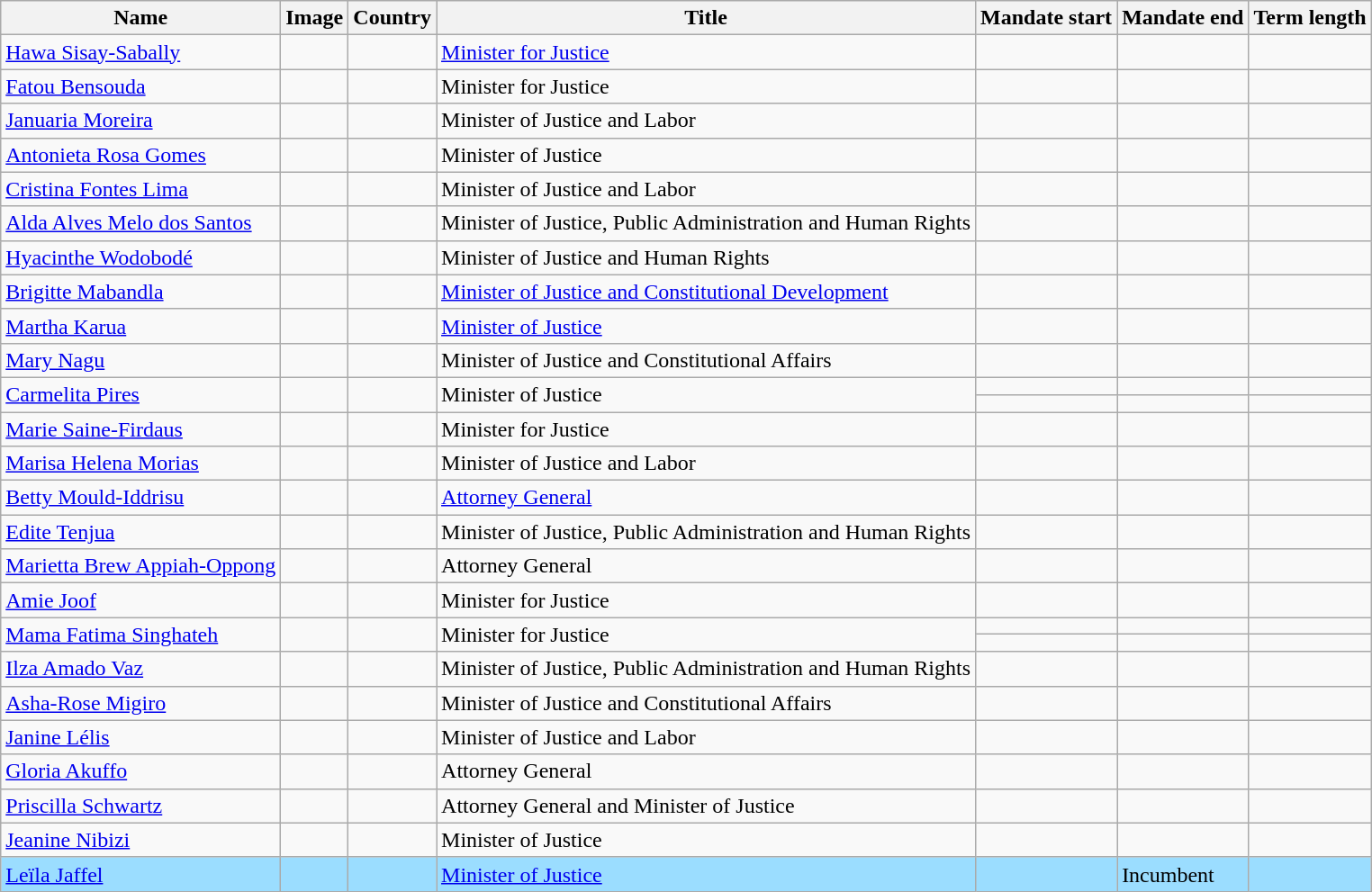<table class="wikitable sortable">
<tr>
<th>Name</th>
<th class=unsortable>Image</th>
<th>Country</th>
<th>Title</th>
<th>Mandate start</th>
<th>Mandate end</th>
<th>Term length</th>
</tr>
<tr>
<td><a href='#'>Hawa Sisay-Sabally</a></td>
<td></td>
<td></td>
<td><a href='#'>Minister for Justice</a></td>
<td></td>
<td></td>
<td></td>
</tr>
<tr>
<td><a href='#'>Fatou Bensouda</a></td>
<td></td>
<td></td>
<td>Minister for Justice</td>
<td></td>
<td></td>
<td></td>
</tr>
<tr>
<td><a href='#'>Januaria Moreira</a></td>
<td></td>
<td></td>
<td>Minister of Justice and Labor</td>
<td></td>
<td></td>
<td></td>
</tr>
<tr>
<td><a href='#'>Antonieta Rosa Gomes</a></td>
<td></td>
<td></td>
<td>Minister of Justice</td>
<td></td>
<td></td>
<td></td>
</tr>
<tr>
<td><a href='#'>Cristina Fontes Lima</a></td>
<td></td>
<td></td>
<td>Minister of Justice and Labor</td>
<td></td>
<td></td>
<td></td>
</tr>
<tr>
<td><a href='#'>Alda Alves Melo dos Santos</a></td>
<td></td>
<td></td>
<td>Minister of Justice, Public Administration and Human Rights</td>
<td></td>
<td></td>
<td></td>
</tr>
<tr>
<td><a href='#'>Hyacinthe Wodobodé</a></td>
<td></td>
<td></td>
<td>Minister of Justice and Human Rights</td>
<td></td>
<td></td>
<td></td>
</tr>
<tr>
<td><a href='#'>Brigitte Mabandla</a></td>
<td></td>
<td></td>
<td><a href='#'>Minister of Justice and Constitutional Development</a></td>
<td></td>
<td></td>
<td></td>
</tr>
<tr>
<td><a href='#'>Martha Karua</a></td>
<td></td>
<td></td>
<td><a href='#'>Minister of Justice</a></td>
<td></td>
<td></td>
<td></td>
</tr>
<tr>
<td><a href='#'>Mary Nagu</a></td>
<td></td>
<td></td>
<td>Minister of Justice and Constitutional Affairs</td>
<td></td>
<td></td>
<td></td>
</tr>
<tr>
<td rowspan="2"><a href='#'>Carmelita Pires</a></td>
<td rowspan="2"></td>
<td rowspan="2"></td>
<td rowspan="2">Minister of Justice</td>
<td></td>
<td></td>
<td></td>
</tr>
<tr>
<td></td>
<td></td>
<td></td>
</tr>
<tr>
<td><a href='#'>Marie Saine-Firdaus</a></td>
<td></td>
<td></td>
<td>Minister for Justice</td>
<td></td>
<td></td>
<td></td>
</tr>
<tr>
<td><a href='#'>Marisa Helena Morias</a></td>
<td></td>
<td></td>
<td>Minister of Justice and Labor</td>
<td></td>
<td></td>
<td></td>
</tr>
<tr>
<td><a href='#'>Betty Mould-Iddrisu</a></td>
<td></td>
<td></td>
<td><a href='#'>Attorney General</a></td>
<td></td>
<td></td>
<td></td>
</tr>
<tr>
<td><a href='#'>Edite Tenjua</a></td>
<td></td>
<td></td>
<td>Minister of Justice, Public Administration and Human Rights</td>
<td></td>
<td></td>
<td></td>
</tr>
<tr>
<td><a href='#'>Marietta Brew Appiah-Oppong</a></td>
<td></td>
<td></td>
<td>Attorney General</td>
<td></td>
<td></td>
<td></td>
</tr>
<tr>
<td><a href='#'>Amie Joof</a></td>
<td></td>
<td></td>
<td>Minister for Justice</td>
<td></td>
<td></td>
<td></td>
</tr>
<tr>
<td rowspan="2"><a href='#'>Mama Fatima Singhateh</a></td>
<td rowspan="2"></td>
<td rowspan="2"></td>
<td rowspan="2">Minister for Justice</td>
<td></td>
<td></td>
<td></td>
</tr>
<tr>
<td></td>
<td></td>
<td></td>
</tr>
<tr>
<td><a href='#'>Ilza Amado Vaz</a></td>
<td></td>
<td></td>
<td>Minister of Justice, Public Administration and Human Rights</td>
<td></td>
<td></td>
<td></td>
</tr>
<tr>
<td><a href='#'>Asha-Rose Migiro</a></td>
<td></td>
<td></td>
<td>Minister of Justice and Constitutional Affairs</td>
<td></td>
<td></td>
<td></td>
</tr>
<tr>
<td><a href='#'>Janine Lélis</a></td>
<td></td>
<td></td>
<td>Minister of Justice and Labor</td>
<td></td>
<td></td>
<td></td>
</tr>
<tr>
<td><a href='#'>Gloria Akuffo</a></td>
<td></td>
<td></td>
<td>Attorney General</td>
<td></td>
<td></td>
<td></td>
</tr>
<tr>
<td><a href='#'>Priscilla Schwartz</a></td>
<td></td>
<td></td>
<td>Attorney General and Minister of Justice</td>
<td></td>
<td></td>
<td></td>
</tr>
<tr>
<td><a href='#'>Jeanine Nibizi</a></td>
<td></td>
<td></td>
<td>Minister of Justice</td>
<td></td>
<td></td>
<td></td>
</tr>
<tr bgcolor="#9BDDFF">
<td><a href='#'>Leïla Jaffel</a></td>
<td></td>
<td></td>
<td><a href='#'>Minister of Justice</a></td>
<td></td>
<td>Incumbent</td>
<td></td>
</tr>
</table>
